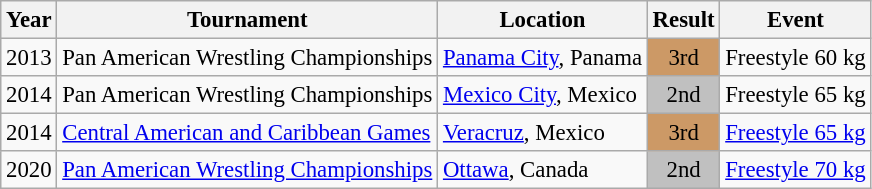<table class="wikitable" style="font-size: 95%;">
<tr>
<th>Year</th>
<th>Tournament</th>
<th>Location</th>
<th>Result</th>
<th>Event</th>
</tr>
<tr>
<td>2013</td>
<td>Pan American Wrestling Championships</td>
<td> <a href='#'>Panama City</a>, Panama</td>
<td align="center" bgcolor="cc9966">3rd</td>
<td>Freestyle 60 kg</td>
</tr>
<tr>
<td>2014</td>
<td>Pan American Wrestling Championships</td>
<td> <a href='#'>Mexico City</a>, Mexico</td>
<td align="center" bgcolor="silver">2nd</td>
<td>Freestyle 65 kg</td>
</tr>
<tr>
<td>2014</td>
<td><a href='#'>Central American and Caribbean Games</a></td>
<td> <a href='#'>Veracruz</a>, Mexico</td>
<td align="center" bgcolor="cc9966">3rd</td>
<td><a href='#'>Freestyle 65 kg</a></td>
</tr>
<tr>
<td>2020</td>
<td><a href='#'>Pan American Wrestling Championships</a></td>
<td> <a href='#'>Ottawa</a>, Canada</td>
<td align="center" bgcolor="silver">2nd</td>
<td><a href='#'>Freestyle 70 kg</a></td>
</tr>
</table>
